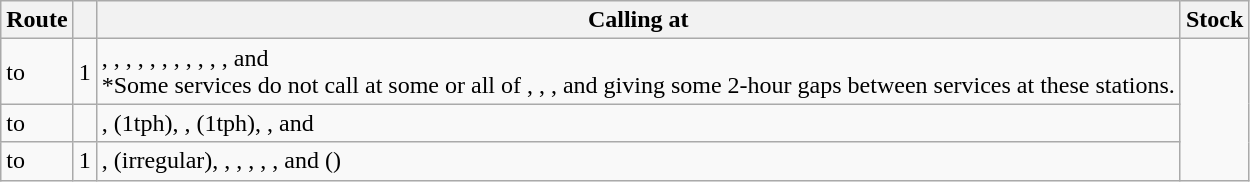<table class="wikitable">
<tr>
<th>Route</th>
<th></th>
<th>Calling at</th>
<th>Stock</th>
</tr>
<tr>
<td> to </td>
<td>1</td>
<td>, , , , , , , , , , ,  and  <br>*Some services do not call at some or all of , , ,  and  giving some 2-hour gaps between services at these stations.</td>
<td rowspan="3"></td>
</tr>
<tr>
<td> to </td>
<td></td>
<td>,  (1tph), ,  (1tph), ,  and </td>
</tr>
<tr>
<td> to </td>
<td>1</td>
<td>,  (irregular), , , , , ,  and  ()</td>
</tr>
</table>
